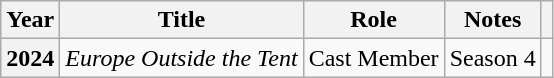<table class="wikitable plainrowheaders sortable">
<tr>
<th scope="col">Year</th>
<th scope="col">Title</th>
<th scope="col">Role</th>
<th scope="col" class="unsortable">Notes</th>
<th scope="col" class="unsortable"></th>
</tr>
<tr>
<th scope="row">2024</th>
<td><em>Europe Outside the Tent</em></td>
<td>Cast Member</td>
<td>Season 4</td>
<td style="text-align:center"></td>
</tr>
</table>
